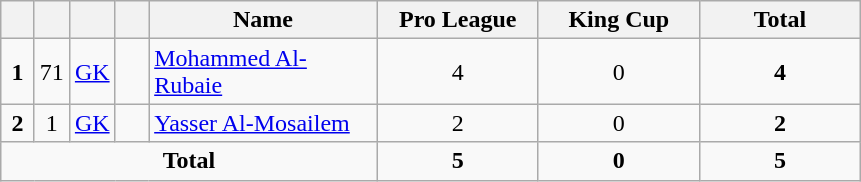<table class="wikitable" style="text-align:center">
<tr>
<th width=15></th>
<th width=15></th>
<th width=15></th>
<th width=15></th>
<th width=145>Name</th>
<th width=100>Pro League</th>
<th width=100>King Cup</th>
<th width=100>Total</th>
</tr>
<tr>
<td><strong>1</strong></td>
<td>71</td>
<td><a href='#'>GK</a></td>
<td></td>
<td align=left><a href='#'>Mohammed Al-Rubaie</a></td>
<td>4</td>
<td>0</td>
<td><strong>4</strong></td>
</tr>
<tr>
<td><strong>2</strong></td>
<td>1</td>
<td><a href='#'>GK</a></td>
<td></td>
<td align=left><a href='#'>Yasser Al-Mosailem</a></td>
<td>2</td>
<td>0</td>
<td><strong>2</strong></td>
</tr>
<tr>
<td colspan=5><strong>Total</strong></td>
<td><strong>5</strong></td>
<td><strong>0</strong></td>
<td><strong>5</strong></td>
</tr>
</table>
